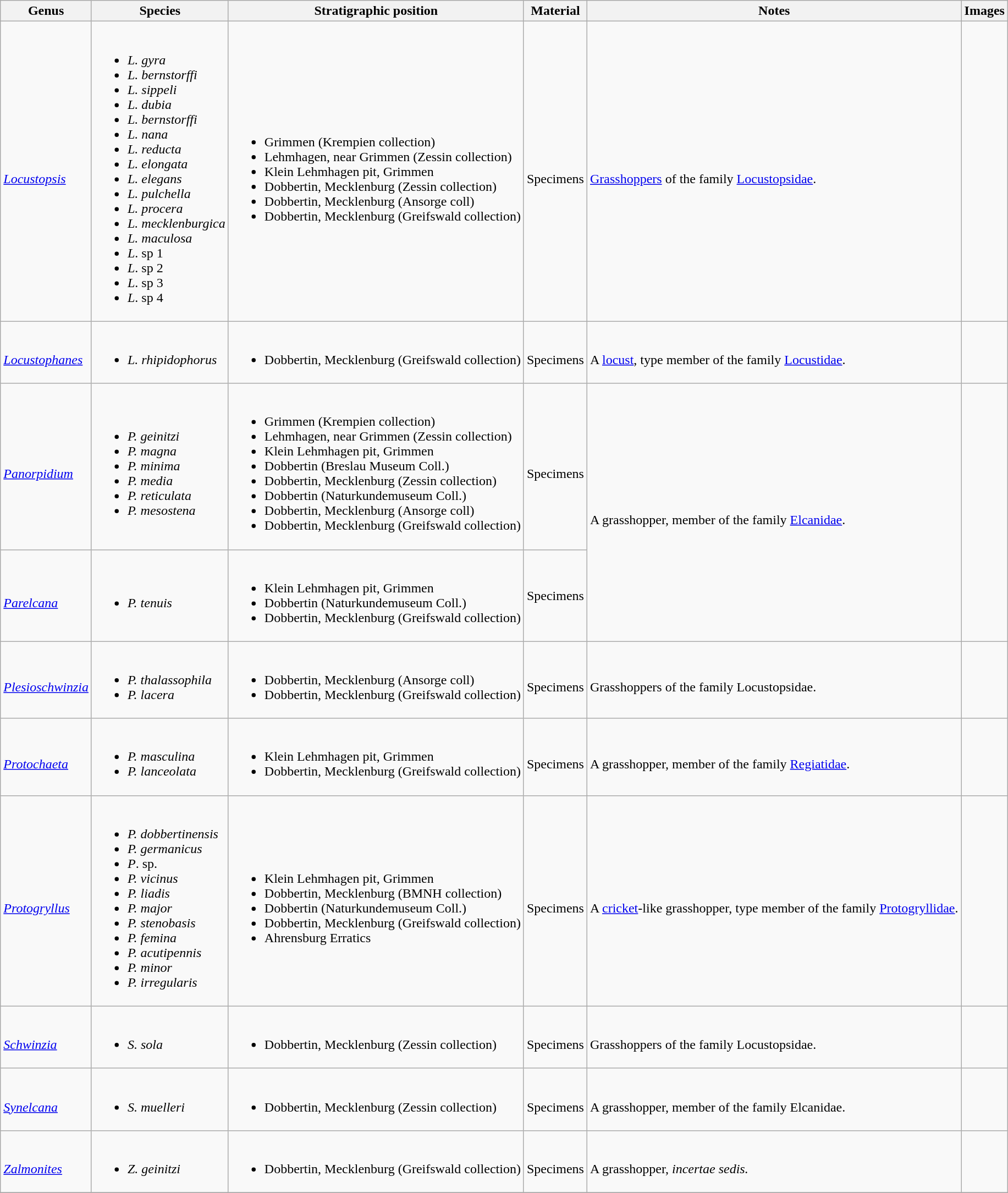<table class = "wikitable">
<tr>
<th>Genus</th>
<th>Species</th>
<th>Stratigraphic position</th>
<th>Material</th>
<th>Notes</th>
<th>Images</th>
</tr>
<tr>
<td><br><em><a href='#'>Locustopsis</a></em></td>
<td><br><ul><li><em>L. gyra</em></li><li><em>L. bernstorffi</em></li><li><em>L. sippeli</em></li><li><em>L. dubia</em></li><li><em>L. bernstorffi</em></li><li><em>L. nana</em></li><li><em>L. reducta</em></li><li><em>L. elongata</em></li><li><em>L. elegans</em></li><li><em>L. pulchella</em></li><li><em>L. procera</em></li><li><em>L. mecklenburgica</em></li><li><em>L. maculosa</em></li><li><em>L</em>. sp 1</li><li><em>L</em>. sp 2</li><li><em>L</em>. sp 3</li><li><em>L</em>. sp 4</li></ul></td>
<td><br><ul><li>Grimmen (Krempien collection)</li><li>Lehmhagen, near Grimmen (Zessin collection)</li><li>Klein Lehmhagen pit, Grimmen</li><li>Dobbertin, Mecklenburg (Zessin collection)</li><li>Dobbertin, Mecklenburg (Ansorge coll)</li><li>Dobbertin, Mecklenburg (Greifswald collection)</li></ul></td>
<td><br>Specimens</td>
<td><br><a href='#'>Grasshoppers</a> of the family <a href='#'>Locustopsidae</a>.</td>
<td></td>
</tr>
<tr>
<td><br><em><a href='#'>Locustophanes</a></em></td>
<td><br><ul><li><em>L. rhipidophorus</em></li></ul></td>
<td><br><ul><li>Dobbertin, Mecklenburg (Greifswald collection)</li></ul></td>
<td><br>Specimens</td>
<td><br>A <a href='#'>locust</a>, type member of the family <a href='#'>Locustidae</a>.</td>
<td><br></td>
</tr>
<tr>
<td><br><em><a href='#'>Panorpidium</a></em></td>
<td><br><ul><li><em>P. geinitzi</em></li><li><em>P. magna</em></li><li><em>P. minima</em></li><li><em>P. media</em></li><li><em>P. reticulata</em></li><li><em>P. mesostena</em></li></ul></td>
<td><br><ul><li>Grimmen (Krempien collection)</li><li>Lehmhagen, near Grimmen (Zessin collection)</li><li>Klein Lehmhagen pit, Grimmen</li><li>Dobbertin (Breslau Museum Coll.)</li><li>Dobbertin, Mecklenburg (Zessin collection)</li><li>Dobbertin (Naturkundemuseum Coll.)</li><li>Dobbertin, Mecklenburg (Ansorge coll)</li><li>Dobbertin, Mecklenburg (Greifswald collection)</li></ul></td>
<td><br>Specimens</td>
<td rowspan="2"><br>A grasshopper, member of the family <a href='#'>Elcanidae</a>.</td>
<td rowspan="2"></td>
</tr>
<tr>
<td><br><em><a href='#'>Parelcana</a></em></td>
<td><br><ul><li><em>P. tenuis</em></li></ul></td>
<td><br><ul><li>Klein Lehmhagen pit, Grimmen</li><li>Dobbertin (Naturkundemuseum Coll.)</li><li>Dobbertin, Mecklenburg (Greifswald collection)</li></ul></td>
<td>Specimens</td>
</tr>
<tr>
<td><br><em><a href='#'>Plesioschwinzia</a></em></td>
<td><br><ul><li><em>P. thalassophila</em></li><li><em>P. lacera</em></li></ul></td>
<td><br><ul><li>Dobbertin, Mecklenburg (Ansorge coll)</li><li>Dobbertin, Mecklenburg (Greifswald collection)</li></ul></td>
<td><br>Specimens</td>
<td><br>Grasshoppers of the family Locustopsidae.</td>
<td></td>
</tr>
<tr>
<td><br><em><a href='#'>Protochaeta</a></em></td>
<td><br><ul><li><em>P. masculina</em></li><li><em>P. lanceolata</em></li></ul></td>
<td><br><ul><li>Klein Lehmhagen pit, Grimmen</li><li>Dobbertin, Mecklenburg (Greifswald collection)</li></ul></td>
<td><br>Specimens</td>
<td><br>A grasshopper, member of the family <a href='#'>Regiatidae</a>.</td>
<td></td>
</tr>
<tr>
<td><br><em><a href='#'>Protogryllus</a></em></td>
<td><br><ul><li><em>P. dobbertinensis</em></li><li><em>P. germanicus</em></li><li><em>P</em>. sp.</li><li><em>P. vicinus</em></li><li><em>P. liadis </em></li><li><em>P. major</em></li><li><em>P. stenobasis</em></li><li><em>P. femina</em></li><li><em>P. acutipennis</em></li><li><em>P. minor</em></li><li><em>P. irregularis</em></li></ul></td>
<td><br><ul><li>Klein Lehmhagen pit, Grimmen</li><li>Dobbertin, Mecklenburg (BMNH collection)</li><li>Dobbertin (Naturkundemuseum Coll.)</li><li>Dobbertin, Mecklenburg (Greifswald collection)</li><li>Ahrensburg Erratics</li></ul></td>
<td><br>Specimens</td>
<td><br>A <a href='#'>cricket</a>-like grasshopper, type member of the family <a href='#'>Protogryllidae</a>.</td>
<td></td>
</tr>
<tr>
<td><br><em><a href='#'>Schwinzia</a></em></td>
<td><br><ul><li><em>S. sola</em></li></ul></td>
<td><br><ul><li>Dobbertin, Mecklenburg (Zessin collection)</li></ul></td>
<td><br>Specimens</td>
<td><br>Grasshoppers of the family Locustopsidae.</td>
<td></td>
</tr>
<tr>
<td><br><em><a href='#'>Synelcana</a></em></td>
<td><br><ul><li><em>S. muelleri</em></li></ul></td>
<td><br><ul><li>Dobbertin, Mecklenburg (Zessin collection)</li></ul></td>
<td><br>Specimens</td>
<td><br>A grasshopper, member of the family Elcanidae.</td>
<td></td>
</tr>
<tr>
<td><br><em><a href='#'>Zalmonites</a></em></td>
<td><br><ul><li><em>Z. geinitzi</em></li></ul></td>
<td><br><ul><li>Dobbertin, Mecklenburg (Greifswald collection)</li></ul></td>
<td><br>Specimens</td>
<td><br>A grasshopper, <em>incertae sedis.</em></td>
<td></td>
</tr>
<tr>
</tr>
</table>
